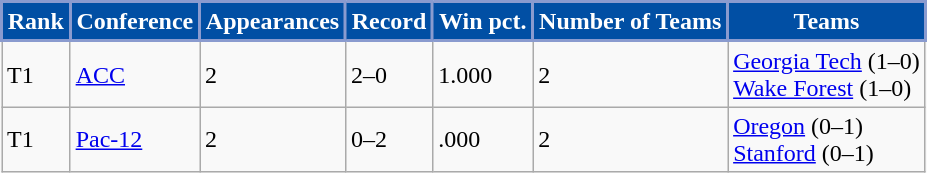<table class="wikitable">
<tr>
<th style = "background:#014FA4; color:#FFFFFF; border: 2px solid #8A9BCF">Rank</th>
<th style = "background:#014FA4; color:#FFFFFF; border: 2px solid #8A9BCF">Conference</th>
<th style = "background:#014FA4; color:#FFFFFF; border: 2px solid #8A9BCF">Appearances</th>
<th style = "background:#014FA4; color:#FFFFFF; border: 2px solid #8A9BCF">Record</th>
<th style = "background:#014FA4; color:#FFFFFF; border: 2px solid #8A9BCF">Win pct.</th>
<th style = "background:#014FA4; color:#FFFFFF; border: 2px solid #8A9BCF">Number of Teams</th>
<th style = "background:#014FA4; color:#FFFFFF; border: 2px solid #8A9BCF">Teams</th>
</tr>
<tr>
<td>T1</td>
<td><a href='#'>ACC</a></td>
<td>2</td>
<td>2–0</td>
<td>1.000</td>
<td>2</td>
<td><a href='#'>Georgia Tech</a> (1–0)<br><a href='#'>Wake Forest</a> (1–0)</td>
</tr>
<tr>
<td>T1</td>
<td><a href='#'>Pac-12</a></td>
<td>2</td>
<td>0–2</td>
<td>.000</td>
<td>2</td>
<td><a href='#'>Oregon</a> (0–1)<br><a href='#'>Stanford</a> (0–1)</td>
</tr>
</table>
